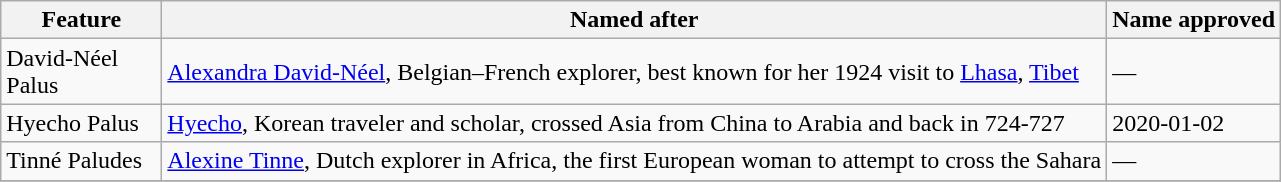<table class="wikitable">
<tr>
<th width=100>Feature</th>
<th>Named after</th>
<th>Name approved<br></th>
</tr>
<tr>
<td>David-Néel Palus</td>
<td><a href='#'>Alexandra David-Néel</a>, Belgian–French explorer, best known for her 1924 visit to <a href='#'>Lhasa</a>, <a href='#'>Tibet</a></td>
<td>—</td>
</tr>
<tr>
<td>Hyecho Palus</td>
<td><a href='#'>Hyecho</a>, Korean traveler and scholar, crossed Asia from China to Arabia and back in 724-727</td>
<td>2020-01-02</td>
</tr>
<tr>
<td>Tinné Paludes</td>
<td><a href='#'>Alexine Tinne</a>, Dutch explorer in Africa, the first European woman to attempt to cross the Sahara</td>
<td>—</td>
</tr>
<tr>
</tr>
</table>
